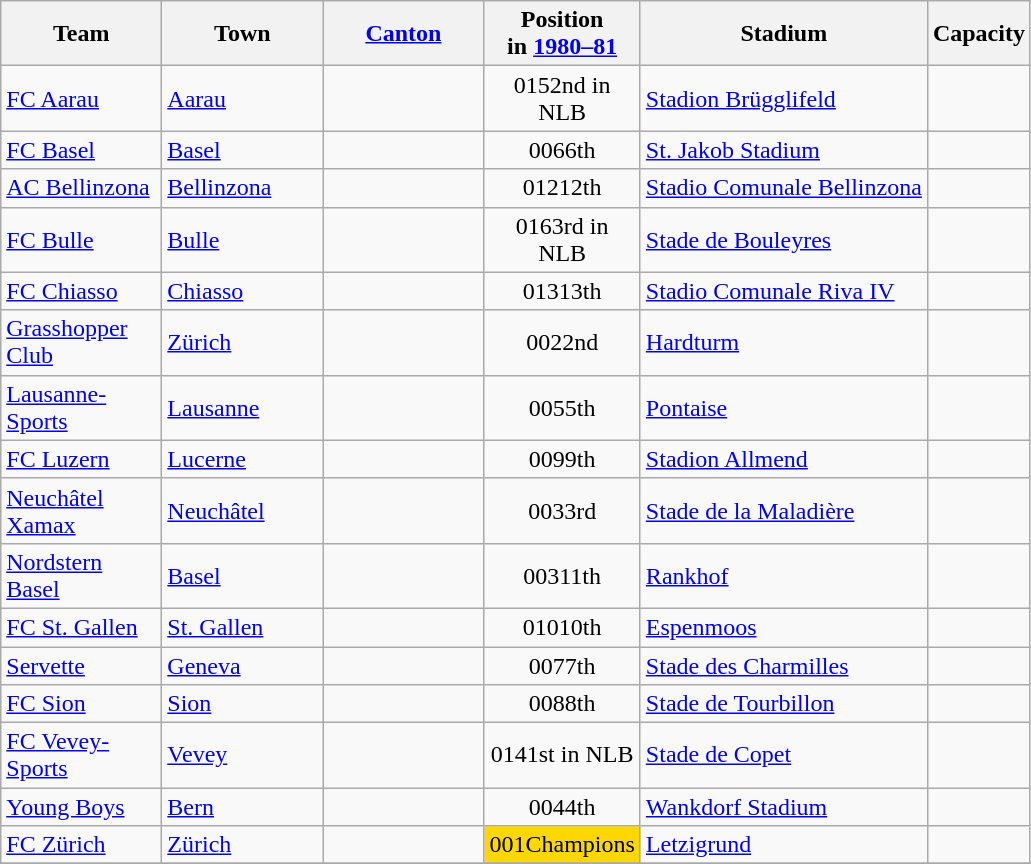<table class="wikitable sortable" style="text-align: left;">
<tr>
<th width="100">Team</th>
<th width="100">Town</th>
<th width="100"><a href='#'>Canton</a></th>
<th width="80">Position<br>in <a href='#'>1980–81</a></th>
<th>Stadium</th>
<th>Capacity</th>
</tr>
<tr>
<td><a href='#'>FC Aarau</a></td>
<td><a href='#'>Aarau</a></td>
<td></td>
<td style="text-align:center;"><span>015</span>2nd in NLB</td>
<td><a href='#'>Stadion Brügglifeld</a></td>
<td></td>
</tr>
<tr>
<td><a href='#'>FC Basel</a></td>
<td><a href='#'>Basel</a></td>
<td></td>
<td style="text-align:center;"><span>006</span>6th</td>
<td><a href='#'>St. Jakob Stadium</a></td>
<td></td>
</tr>
<tr>
<td><a href='#'>AC Bellinzona</a></td>
<td><a href='#'>Bellinzona</a></td>
<td></td>
<td style="text-align:center;"><span>012</span>12th</td>
<td><a href='#'>Stadio Comunale Bellinzona</a></td>
<td></td>
</tr>
<tr>
<td><a href='#'>FC Bulle</a></td>
<td><a href='#'>Bulle</a></td>
<td></td>
<td style="text-align:center;"><span>016</span>3rd in NLB</td>
<td><a href='#'>Stade de Bouleyres</a></td>
<td></td>
</tr>
<tr>
<td><a href='#'>FC Chiasso</a></td>
<td><a href='#'>Chiasso</a></td>
<td></td>
<td style="text-align:center;"><span>013</span>13th</td>
<td><a href='#'>Stadio Comunale Riva IV</a></td>
<td></td>
</tr>
<tr>
<td><a href='#'>Grasshopper Club</a></td>
<td><a href='#'>Zürich</a></td>
<td></td>
<td style="text-align:center;"><span>002</span>2nd</td>
<td><a href='#'>Hardturm</a></td>
<td></td>
</tr>
<tr>
<td><a href='#'>Lausanne-Sports</a></td>
<td><a href='#'>Lausanne</a></td>
<td></td>
<td style="text-align:center;"><span>005</span>5th</td>
<td><a href='#'>Pontaise</a></td>
<td></td>
</tr>
<tr>
<td><a href='#'>FC Luzern</a></td>
<td><a href='#'>Lucerne</a></td>
<td></td>
<td style="text-align:center;"><span>009</span>9th</td>
<td><a href='#'>Stadion Allmend</a></td>
<td></td>
</tr>
<tr>
<td><a href='#'>Neuchâtel Xamax</a></td>
<td><a href='#'>Neuchâtel</a></td>
<td></td>
<td style="text-align:center;"><span>003</span>3rd</td>
<td><a href='#'>Stade de la Maladière</a></td>
<td></td>
</tr>
<tr>
<td><a href='#'>Nordstern Basel</a></td>
<td><a href='#'>Basel</a></td>
<td></td>
<td style="text-align:center;"><span>003</span>11th</td>
<td><a href='#'>Rankhof</a></td>
<td></td>
</tr>
<tr>
<td><a href='#'>FC St. Gallen</a></td>
<td><a href='#'>St. Gallen</a></td>
<td></td>
<td style="text-align:center;"><span>010</span>10th</td>
<td><a href='#'>Espenmoos</a></td>
<td></td>
</tr>
<tr>
<td><a href='#'>Servette</a></td>
<td><a href='#'>Geneva</a></td>
<td></td>
<td style="text-align:center;"><span>007</span>7th</td>
<td><a href='#'>Stade des Charmilles</a></td>
<td></td>
</tr>
<tr>
<td><a href='#'>FC Sion</a></td>
<td><a href='#'>Sion</a></td>
<td></td>
<td style="text-align:center;"><span>008</span>8th</td>
<td><a href='#'>Stade de Tourbillon</a></td>
<td></td>
</tr>
<tr>
<td><a href='#'>FC Vevey-Sports</a></td>
<td><a href='#'>Vevey</a></td>
<td></td>
<td style="text-align:center;"><span>014</span>1st in NLB</td>
<td><a href='#'>Stade de Copet</a></td>
<td></td>
</tr>
<tr>
<td><a href='#'>Young Boys</a></td>
<td><a href='#'>Bern</a></td>
<td></td>
<td style="text-align:center;"><span>004</span>4th</td>
<td><a href='#'>Wankdorf Stadium</a></td>
<td></td>
</tr>
<tr>
<td><a href='#'>FC Zürich</a></td>
<td><a href='#'>Zürich</a></td>
<td></td>
<td style="text-align:center;" bgcolor="gold"><span>001</span>Champions</td>
<td><a href='#'>Letzigrund</a></td>
<td></td>
</tr>
<tr>
</tr>
</table>
